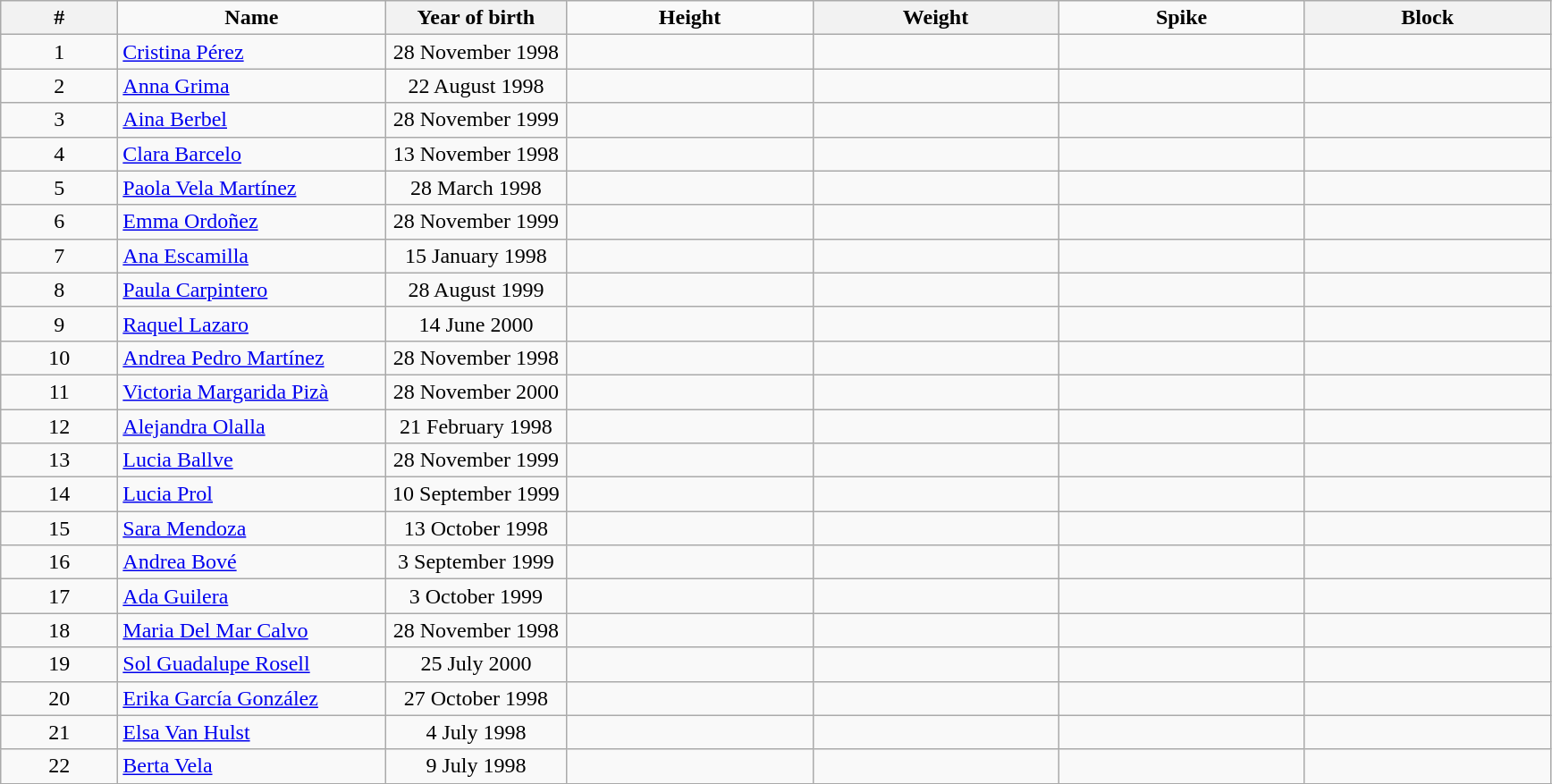<table class="wikitable sortable" style="text-align:center;">
<tr>
<th style="width:5em">#</th>
<td style="width:12em"><strong>Name</strong></td>
<th style="width:8em">Year of birth</th>
<td style="width:11em"><strong>Height</strong></td>
<th style="width:11em">Weight</th>
<td style="width:11em"><strong>Spike</strong></td>
<th style="width:11em">Block</th>
</tr>
<tr>
<td>1</td>
<td align=left><a href='#'>Cristina Pérez</a></td>
<td align=center>28 November 1998</td>
<td></td>
<td></td>
<td></td>
<td></td>
</tr>
<tr>
<td>2</td>
<td align=left><a href='#'>Anna Grima</a></td>
<td align=center>22 August 1998</td>
<td></td>
<td></td>
<td></td>
<td></td>
</tr>
<tr>
<td>3</td>
<td align=left><a href='#'>Aina Berbel</a></td>
<td align=center>28 November 1999</td>
<td></td>
<td></td>
<td></td>
<td></td>
</tr>
<tr>
<td>4</td>
<td align=left><a href='#'>Clara Barcelo</a></td>
<td align=center>13 November 1998</td>
<td></td>
<td></td>
<td></td>
<td></td>
</tr>
<tr>
<td>5</td>
<td align=left><a href='#'>Paola Vela Martínez</a></td>
<td align=center>28 March 1998</td>
<td></td>
<td></td>
<td></td>
<td></td>
</tr>
<tr>
<td>6</td>
<td align=left><a href='#'>Emma Ordoñez</a></td>
<td align=center>28 November 1999</td>
<td></td>
<td></td>
<td></td>
<td></td>
</tr>
<tr>
<td>7</td>
<td align=left><a href='#'>Ana Escamilla</a></td>
<td align=center>15 January 1998</td>
<td></td>
<td></td>
<td></td>
<td></td>
</tr>
<tr>
<td>8</td>
<td align=left><a href='#'>Paula Carpintero</a></td>
<td align=center>28 August 1999</td>
<td></td>
<td></td>
<td></td>
<td></td>
</tr>
<tr>
<td>9</td>
<td align=left><a href='#'>Raquel Lazaro</a></td>
<td align=center>14 June 2000</td>
<td></td>
<td></td>
<td></td>
<td></td>
</tr>
<tr>
<td>10</td>
<td align=left><a href='#'>Andrea Pedro Martínez</a></td>
<td align=center>28 November 1998</td>
<td></td>
<td></td>
<td></td>
<td></td>
</tr>
<tr>
<td>11</td>
<td align=left><a href='#'>Victoria Margarida Pizà</a></td>
<td align=center>28 November 2000</td>
<td></td>
<td></td>
<td></td>
<td></td>
</tr>
<tr>
<td>12</td>
<td align=left><a href='#'>Alejandra Olalla</a></td>
<td align=center>21 February 1998</td>
<td></td>
<td></td>
<td></td>
<td></td>
</tr>
<tr>
<td>13</td>
<td align=left><a href='#'>Lucia Ballve</a></td>
<td align=center>28 November 1999</td>
<td></td>
<td></td>
<td></td>
<td></td>
</tr>
<tr>
<td>14</td>
<td align=left><a href='#'>Lucia Prol</a></td>
<td align=center>10 September 1999</td>
<td></td>
<td></td>
<td></td>
<td></td>
</tr>
<tr>
<td>15</td>
<td align=left><a href='#'>Sara Mendoza</a></td>
<td align=center>13 October 1998</td>
<td></td>
<td></td>
<td></td>
<td></td>
</tr>
<tr>
<td>16</td>
<td align=left><a href='#'>Andrea Bové</a></td>
<td align=center>3 September 1999</td>
<td></td>
<td></td>
<td></td>
<td></td>
</tr>
<tr>
<td>17</td>
<td align=left><a href='#'>Ada Guilera</a></td>
<td align=center>3 October 1999</td>
<td></td>
<td></td>
<td></td>
<td></td>
</tr>
<tr>
<td>18</td>
<td align=left><a href='#'>Maria Del Mar Calvo</a></td>
<td align=center>28 November 1998</td>
<td></td>
<td></td>
<td></td>
<td></td>
</tr>
<tr>
<td>19</td>
<td align=left><a href='#'>Sol Guadalupe Rosell</a></td>
<td align=center>25 July 2000</td>
<td></td>
<td></td>
<td></td>
<td></td>
</tr>
<tr>
<td>20</td>
<td align=left><a href='#'>Erika García González</a></td>
<td align=center>27 October 1998</td>
<td></td>
<td></td>
<td></td>
<td></td>
</tr>
<tr>
<td>21</td>
<td align=left><a href='#'>Elsa Van Hulst</a></td>
<td align=center>4 July 1998</td>
<td></td>
<td></td>
<td></td>
<td></td>
</tr>
<tr>
<td>22</td>
<td align=left><a href='#'>Berta Vela</a></td>
<td align=center>9 July 1998</td>
<td></td>
<td></td>
<td></td>
<td></td>
</tr>
<tr>
</tr>
</table>
